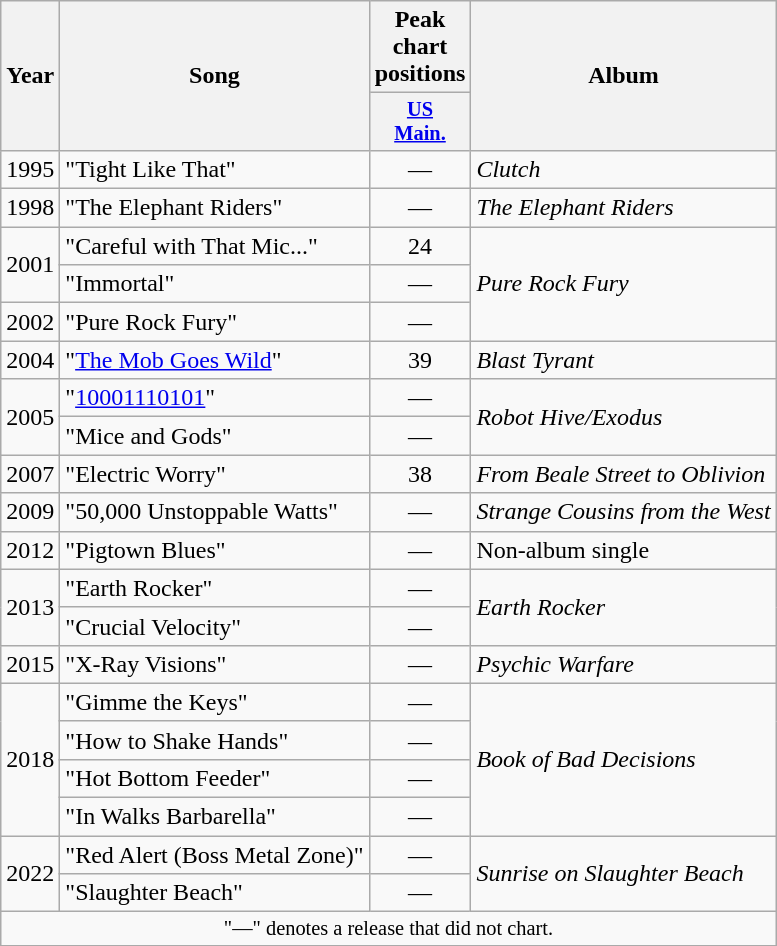<table class="wikitable" border="1">
<tr>
<th rowspan="2">Year</th>
<th rowspan="2">Song</th>
<th colspan="1">Peak chart positions</th>
<th rowspan="2">Album</th>
</tr>
<tr>
<th style="width:3em;font-size:85%"><a href='#'>US<br>Main.</a><br></th>
</tr>
<tr>
<td align="center">1995</td>
<td>"Tight Like That"</td>
<td align="center">—</td>
<td><em>Clutch</em></td>
</tr>
<tr>
<td align="center">1998</td>
<td>"The Elephant Riders"</td>
<td align="center">—</td>
<td><em>The Elephant Riders</em></td>
</tr>
<tr>
<td align="center" rowspan="2">2001</td>
<td>"Careful with That Mic..."</td>
<td align="center">24</td>
<td rowspan="3"><em>Pure Rock Fury</em></td>
</tr>
<tr>
<td>"Immortal"</td>
<td align="center">—</td>
</tr>
<tr>
<td align="center">2002</td>
<td>"Pure Rock Fury"</td>
<td align="center">—</td>
</tr>
<tr>
<td align="center">2004</td>
<td>"<a href='#'>The Mob Goes Wild</a>"</td>
<td align="center">39</td>
<td><em>Blast Tyrant</em></td>
</tr>
<tr>
<td align="center" rowspan="2">2005</td>
<td>"<a href='#'>10001110101</a>"</td>
<td align="center">—</td>
<td rowspan="2"><em>Robot Hive/Exodus</em></td>
</tr>
<tr>
<td>"Mice and Gods"</td>
<td align="center">—</td>
</tr>
<tr>
<td align="center">2007</td>
<td>"Electric Worry"</td>
<td align="center">38</td>
<td><em>From Beale Street to Oblivion</em></td>
</tr>
<tr>
<td align="center">2009</td>
<td>"50,000 Unstoppable Watts"</td>
<td align="center">—</td>
<td><em>Strange Cousins from the West</em></td>
</tr>
<tr>
<td align="center">2012</td>
<td>"Pigtown Blues"</td>
<td align="center">—</td>
<td>Non-album single</td>
</tr>
<tr>
<td align="center" rowspan="2">2013</td>
<td>"Earth Rocker"</td>
<td align="center">—</td>
<td rowspan="2"><em>Earth Rocker</em></td>
</tr>
<tr>
<td>"Crucial Velocity"</td>
<td align="center">—</td>
</tr>
<tr>
<td align="center">2015</td>
<td>"X-Ray Visions"</td>
<td align="center">—</td>
<td><em>Psychic Warfare</em></td>
</tr>
<tr>
<td align="center" rowspan="4">2018</td>
<td>"Gimme the Keys"</td>
<td align="center">—</td>
<td rowspan="4"><em>Book of Bad Decisions</em></td>
</tr>
<tr>
<td>"How to Shake Hands"</td>
<td align="center">—</td>
</tr>
<tr>
<td>"Hot Bottom Feeder"</td>
<td align="center">—</td>
</tr>
<tr>
<td>"In Walks Barbarella"</td>
<td align="center">—</td>
</tr>
<tr>
<td align="center" rowspan="2">2022</td>
<td>"Red Alert (Boss Metal Zone)"</td>
<td align="center">—</td>
<td rowspan="2"><em>Sunrise on Slaughter Beach</em></td>
</tr>
<tr>
<td>"Slaughter Beach"</td>
<td align="center">—</td>
</tr>
<tr>
<td align="center" colspan="5" style="font-size: 85%">"—" denotes a release that did not chart.</td>
</tr>
</table>
